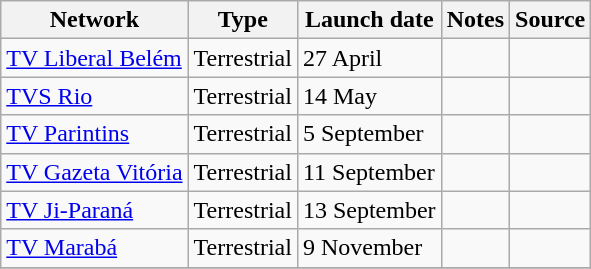<table class="wikitable sortable">
<tr>
<th>Network</th>
<th>Type</th>
<th>Launch date</th>
<th>Notes</th>
<th>Source</th>
</tr>
<tr>
<td><a href='#'>TV Liberal Belém</a></td>
<td>Terrestrial</td>
<td>27 April</td>
<td></td>
<td></td>
</tr>
<tr>
<td><a href='#'>TVS Rio</a></td>
<td>Terrestrial</td>
<td>14 May</td>
<td></td>
<td></td>
</tr>
<tr>
<td><a href='#'>TV Parintins</a></td>
<td>Terrestrial</td>
<td>5 September</td>
<td></td>
<td></td>
</tr>
<tr>
<td><a href='#'>TV Gazeta Vitória</a></td>
<td>Terrestrial</td>
<td>11 September</td>
<td></td>
<td></td>
</tr>
<tr>
<td><a href='#'>TV Ji-Paraná</a></td>
<td>Terrestrial</td>
<td>13 September</td>
<td></td>
<td></td>
</tr>
<tr>
<td><a href='#'>TV Marabá</a></td>
<td>Terrestrial</td>
<td>9 November</td>
<td></td>
<td></td>
</tr>
<tr>
</tr>
</table>
